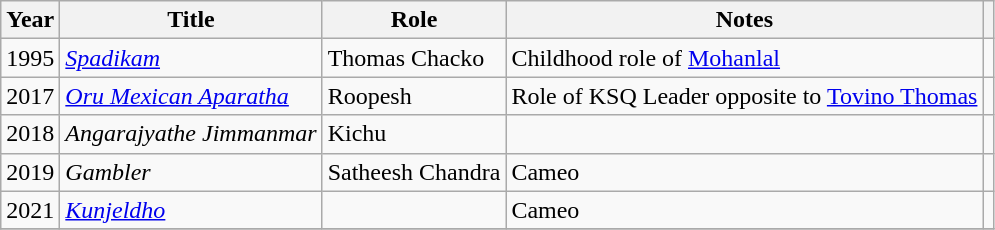<table class="wikitable sortable">
<tr>
<th>Year</th>
<th>Title</th>
<th>Role</th>
<th class="unsortable">Notes</th>
<th></th>
</tr>
<tr>
<td>1995</td>
<td><em><a href='#'>Spadikam</a></em></td>
<td>Thomas Chacko</td>
<td>Childhood role of <a href='#'>Mohanlal</a></td>
<td></td>
</tr>
<tr>
<td>2017</td>
<td><em><a href='#'>Oru Mexican Aparatha</a></em></td>
<td>Roopesh</td>
<td>Role of KSQ Leader opposite to <a href='#'>Tovino Thomas</a></td>
<td></td>
</tr>
<tr>
<td>2018</td>
<td><em>Angarajyathe Jimmanmar</em></td>
<td>Kichu</td>
<td></td>
<td></td>
</tr>
<tr>
<td>2019</td>
<td><em>Gambler</em></td>
<td>Satheesh Chandra</td>
<td>Cameo</td>
<td></td>
</tr>
<tr>
<td>2021</td>
<td><em><a href='#'>Kunjeldho</a></em></td>
<td></td>
<td>Cameo</td>
<td></td>
</tr>
<tr>
</tr>
</table>
